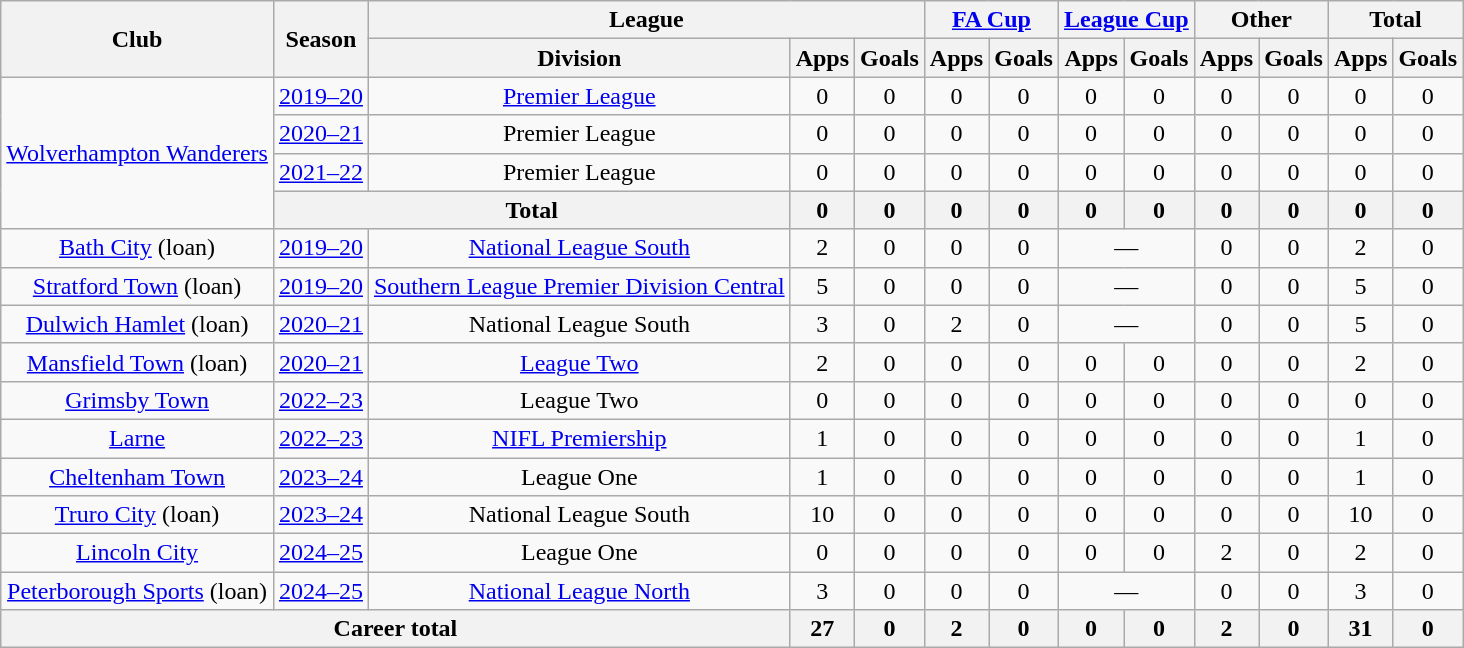<table class=wikitable style="text-align: center">
<tr>
<th rowspan=2>Club</th>
<th rowspan=2>Season</th>
<th colspan=3>League</th>
<th colspan=2><a href='#'>FA Cup</a></th>
<th colspan=2><a href='#'>League Cup</a></th>
<th colspan=2>Other</th>
<th colspan=2>Total</th>
</tr>
<tr>
<th>Division</th>
<th>Apps</th>
<th>Goals</th>
<th>Apps</th>
<th>Goals</th>
<th>Apps</th>
<th>Goals</th>
<th>Apps</th>
<th>Goals</th>
<th>Apps</th>
<th>Goals</th>
</tr>
<tr>
<td rowspan=4><a href='#'>Wolverhampton Wanderers</a></td>
<td><a href='#'>2019–20</a></td>
<td><a href='#'>Premier League</a></td>
<td>0</td>
<td>0</td>
<td>0</td>
<td>0</td>
<td>0</td>
<td>0</td>
<td>0</td>
<td>0</td>
<td>0</td>
<td>0</td>
</tr>
<tr>
<td><a href='#'>2020–21</a></td>
<td>Premier League</td>
<td>0</td>
<td>0</td>
<td>0</td>
<td>0</td>
<td>0</td>
<td>0</td>
<td>0</td>
<td>0</td>
<td>0</td>
<td>0</td>
</tr>
<tr>
<td><a href='#'>2021–22</a></td>
<td>Premier League</td>
<td>0</td>
<td>0</td>
<td>0</td>
<td>0</td>
<td>0</td>
<td>0</td>
<td>0</td>
<td>0</td>
<td>0</td>
<td>0</td>
</tr>
<tr>
<th colspan=2>Total</th>
<th>0</th>
<th>0</th>
<th>0</th>
<th>0</th>
<th>0</th>
<th>0</th>
<th>0</th>
<th>0</th>
<th>0</th>
<th>0</th>
</tr>
<tr>
<td><a href='#'>Bath City</a> (loan)</td>
<td><a href='#'>2019–20</a></td>
<td><a href='#'>National League South</a></td>
<td>2</td>
<td>0</td>
<td>0</td>
<td>0</td>
<td colspan="2">—</td>
<td>0</td>
<td>0</td>
<td>2</td>
<td>0</td>
</tr>
<tr>
<td><a href='#'>Stratford Town</a> (loan)</td>
<td><a href='#'>2019–20</a></td>
<td><a href='#'>Southern League Premier Division Central</a></td>
<td>5</td>
<td>0</td>
<td>0</td>
<td>0</td>
<td colspan="2">—</td>
<td>0</td>
<td>0</td>
<td>5</td>
<td>0</td>
</tr>
<tr>
<td><a href='#'>Dulwich Hamlet</a> (loan)</td>
<td><a href='#'>2020–21</a></td>
<td>National League South</td>
<td>3</td>
<td>0</td>
<td>2</td>
<td>0</td>
<td colspan="2">—</td>
<td>0</td>
<td>0</td>
<td>5</td>
<td>0</td>
</tr>
<tr>
<td><a href='#'>Mansfield Town</a> (loan)</td>
<td><a href='#'>2020–21</a></td>
<td><a href='#'>League Two</a></td>
<td>2</td>
<td>0</td>
<td>0</td>
<td>0</td>
<td>0</td>
<td>0</td>
<td>0</td>
<td>0</td>
<td>2</td>
<td>0</td>
</tr>
<tr>
<td><a href='#'>Grimsby Town</a></td>
<td><a href='#'>2022–23</a></td>
<td>League Two</td>
<td>0</td>
<td>0</td>
<td>0</td>
<td>0</td>
<td>0</td>
<td>0</td>
<td>0</td>
<td>0</td>
<td>0</td>
<td>0</td>
</tr>
<tr>
<td><a href='#'>Larne</a></td>
<td><a href='#'>2022–23</a></td>
<td><a href='#'>NIFL Premiership</a></td>
<td>1</td>
<td>0</td>
<td>0</td>
<td>0</td>
<td>0</td>
<td>0</td>
<td>0</td>
<td>0</td>
<td>1</td>
<td>0</td>
</tr>
<tr>
<td><a href='#'>Cheltenham Town</a></td>
<td><a href='#'>2023–24</a></td>
<td>League One</td>
<td>1</td>
<td>0</td>
<td>0</td>
<td>0</td>
<td>0</td>
<td>0</td>
<td>0</td>
<td>0</td>
<td>1</td>
<td>0</td>
</tr>
<tr>
<td><a href='#'>Truro City</a> (loan)</td>
<td><a href='#'>2023–24</a></td>
<td>National League South</td>
<td>10</td>
<td>0</td>
<td>0</td>
<td>0</td>
<td>0</td>
<td>0</td>
<td>0</td>
<td>0</td>
<td>10</td>
<td>0</td>
</tr>
<tr>
<td><a href='#'>Lincoln City</a></td>
<td><a href='#'>2024–25</a></td>
<td>League One</td>
<td>0</td>
<td>0</td>
<td>0</td>
<td>0</td>
<td>0</td>
<td>0</td>
<td>2</td>
<td>0</td>
<td>2</td>
<td>0</td>
</tr>
<tr>
<td><a href='#'>Peterborough Sports</a> (loan)</td>
<td><a href='#'>2024–25</a></td>
<td><a href='#'>National League North</a></td>
<td>3</td>
<td>0</td>
<td>0</td>
<td>0</td>
<td colspan="2">—</td>
<td>0</td>
<td>0</td>
<td>3</td>
<td>0</td>
</tr>
<tr>
<th colspan=3>Career total</th>
<th>27</th>
<th>0</th>
<th>2</th>
<th>0</th>
<th>0</th>
<th>0</th>
<th>2</th>
<th>0</th>
<th>31</th>
<th>0</th>
</tr>
</table>
